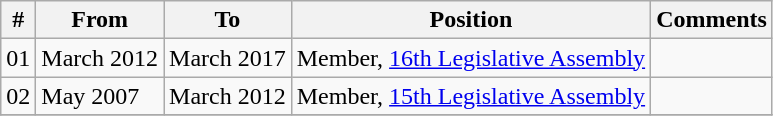<table class="wikitable sortable">
<tr>
<th>#</th>
<th>From</th>
<th>To</th>
<th>Position</th>
<th>Comments</th>
</tr>
<tr>
<td>01</td>
<td>March 2012</td>
<td>March 2017</td>
<td>Member, <a href='#'>16th Legislative Assembly</a></td>
<td></td>
</tr>
<tr>
<td>02</td>
<td>May 2007</td>
<td>March  2012</td>
<td>Member, <a href='#'>15th Legislative Assembly</a></td>
<td></td>
</tr>
<tr>
</tr>
</table>
